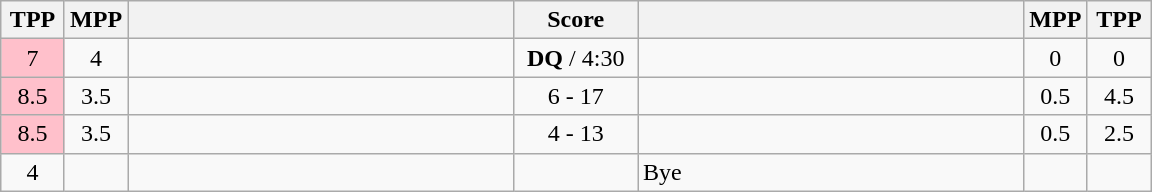<table class="wikitable" style="text-align: center;" |>
<tr>
<th width="35">TPP</th>
<th width="35">MPP</th>
<th width="250"></th>
<th width="75">Score</th>
<th width="250"></th>
<th width="35">MPP</th>
<th width="35">TPP</th>
</tr>
<tr>
<td bgcolor=pink>7</td>
<td>4</td>
<td style="text-align:left;"></td>
<td><strong>DQ</strong> / 4:30</td>
<td style="text-align:left;"><strong></strong></td>
<td>0</td>
<td>0</td>
</tr>
<tr>
<td bgcolor=pink>8.5</td>
<td>3.5</td>
<td style="text-align:left;"></td>
<td>6 - 17</td>
<td style="text-align:left;"><strong></strong></td>
<td>0.5</td>
<td>4.5</td>
</tr>
<tr>
<td bgcolor=pink>8.5</td>
<td>3.5</td>
<td style="text-align:left;"></td>
<td>4 - 13</td>
<td style="text-align:left;"><strong></strong></td>
<td>0.5</td>
<td>2.5</td>
</tr>
<tr>
<td>4</td>
<td></td>
<td style="text-align:left;"><strong></strong></td>
<td></td>
<td style="text-align:left;">Bye</td>
<td></td>
<td></td>
</tr>
</table>
